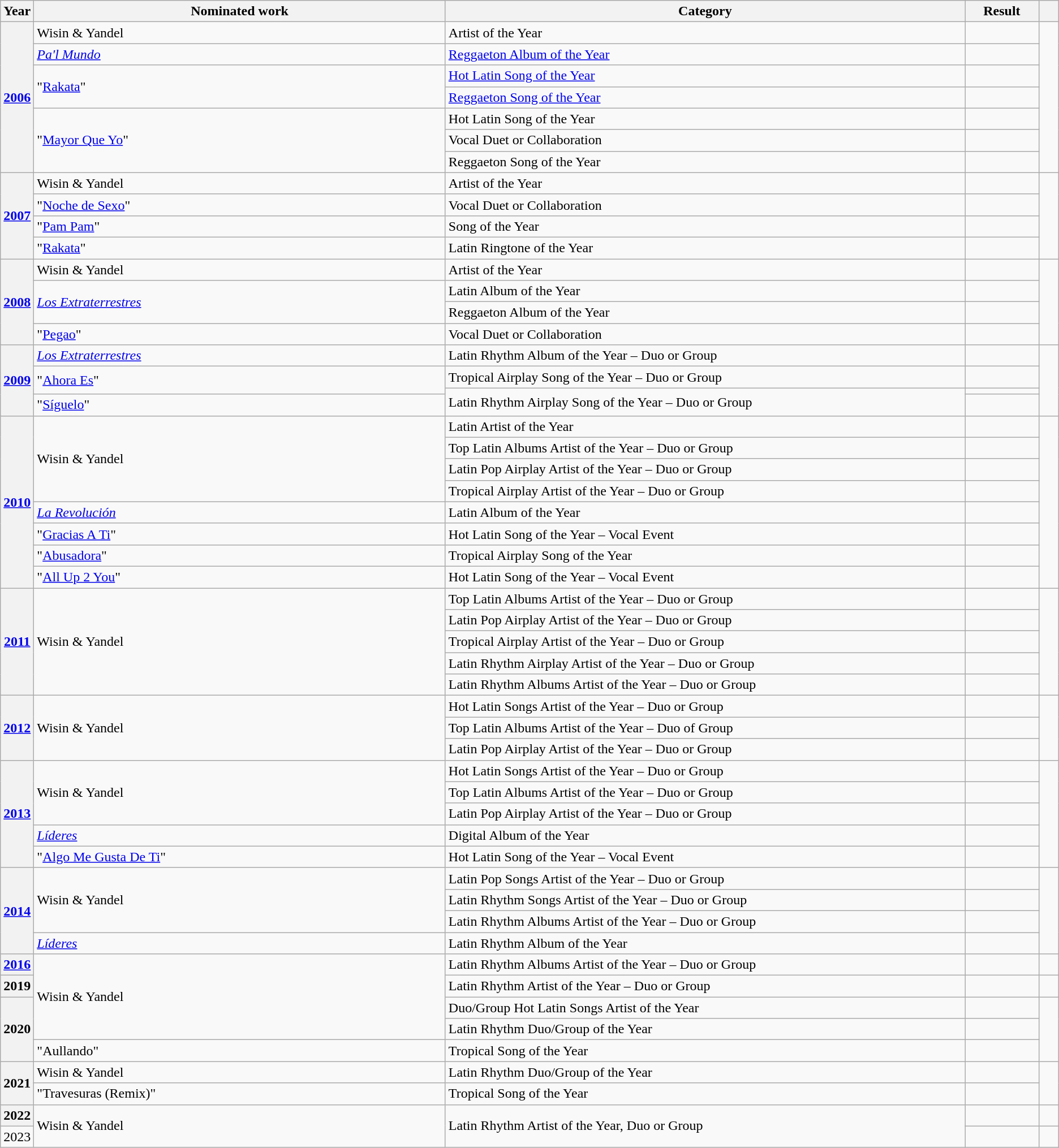<table class="wikitable plainrowheaders">
<tr>
<th scope="col" style="width:1em;">Year</th>
<th scope="col" style="width:30em;">Nominated work</th>
<th scope="col" style="width:38em;">Category</th>
<th scope="col" style="width:5em;">Result</th>
<th scope="col" style="width:1em;"></th>
</tr>
<tr>
<th scope="row" rowspan="7"><a href='#'>2006</a></th>
<td>Wisin & Yandel</td>
<td>Artist of the Year</td>
<td></td>
<td rowspan="7"><br></td>
</tr>
<tr>
<td><em><a href='#'>Pa'l Mundo</a></em></td>
<td><a href='#'>Reggaeton Album of the Year</a></td>
<td></td>
</tr>
<tr>
<td rowspan="2">"<a href='#'>Rakata</a>"</td>
<td><a href='#'>Hot Latin Song of the Year</a></td>
<td></td>
</tr>
<tr>
<td><a href='#'>Reggaeton Song of the Year</a></td>
<td></td>
</tr>
<tr>
<td rowspan="3">"<a href='#'>Mayor Que Yo</a>"</td>
<td>Hot Latin Song of the Year</td>
<td></td>
</tr>
<tr>
<td>Vocal Duet or Collaboration</td>
<td></td>
</tr>
<tr>
<td>Reggaeton Song of the Year</td>
<td></td>
</tr>
<tr>
<th scope="row" rowspan="4"><a href='#'>2007</a></th>
<td>Wisin & Yandel</td>
<td>Artist of the Year</td>
<td></td>
<td rowspan="4"><br></td>
</tr>
<tr>
<td>"<a href='#'>Noche de Sexo</a>"</td>
<td>Vocal Duet or Collaboration</td>
<td></td>
</tr>
<tr>
<td>"<a href='#'>Pam Pam</a>"</td>
<td>Song of the Year</td>
<td></td>
</tr>
<tr>
<td>"<a href='#'>Rakata</a>"</td>
<td>Latin Ringtone of the Year</td>
<td></td>
</tr>
<tr>
<th scope="row" rowspan="4"><a href='#'>2008</a></th>
<td>Wisin & Yandel</td>
<td>Artist of the Year</td>
<td></td>
<td rowspan="4"></td>
</tr>
<tr>
<td rowspan="2"><em><a href='#'>Los Extraterrestres</a></em></td>
<td>Latin Album of the Year</td>
<td></td>
</tr>
<tr>
<td>Reggaeton Album of the Year</td>
<td></td>
</tr>
<tr>
<td>"<a href='#'>Pegao</a>"</td>
<td>Vocal Duet or Collaboration</td>
<td></td>
</tr>
<tr>
<th scope="row" rowspan="4"><a href='#'>2009</a></th>
<td><em><a href='#'>Los Extraterrestres</a></em></td>
<td>Latin Rhythm Album of the Year – Duo or Group</td>
<td></td>
<td rowspan="4"><br></td>
</tr>
<tr>
<td rowspan="2">"<a href='#'>Ahora Es</a>"</td>
<td>Tropical Airplay Song of the Year – Duo or Group</td>
<td></td>
</tr>
<tr>
<td rowspan="2">Latin Rhythm Airplay Song of the Year – Duo or Group</td>
<td></td>
</tr>
<tr>
<td>"<a href='#'>Síguelo</a>"</td>
<td></td>
</tr>
<tr>
<th scope="row" rowspan="8"><a href='#'>2010</a></th>
<td rowspan="4">Wisin & Yandel</td>
<td>Latin Artist of the Year</td>
<td></td>
<td rowspan="8"></td>
</tr>
<tr>
<td>Top Latin Albums Artist of the Year – Duo or Group</td>
<td></td>
</tr>
<tr>
<td>Latin Pop Airplay Artist of the Year – Duo or Group</td>
<td></td>
</tr>
<tr>
<td>Tropical Airplay Artist of the Year – Duo or Group</td>
<td></td>
</tr>
<tr>
<td><em><a href='#'>La Revolución</a></em></td>
<td>Latin Album of the Year</td>
<td></td>
</tr>
<tr>
<td>"<a href='#'>Gracias A Ti</a>"</td>
<td>Hot Latin Song of the Year – Vocal Event</td>
<td></td>
</tr>
<tr>
<td>"<a href='#'>Abusadora</a>"</td>
<td>Tropical Airplay Song of the Year</td>
<td></td>
</tr>
<tr>
<td>"<a href='#'>All Up 2 You</a>"</td>
<td>Hot Latin Song of the Year – Vocal Event</td>
<td></td>
</tr>
<tr>
<th scope="row" rowspan="5"><a href='#'>2011</a></th>
<td rowspan="5">Wisin & Yandel</td>
<td>Top Latin Albums Artist of the Year – Duo or Group</td>
<td></td>
<td rowspan="5"></td>
</tr>
<tr>
<td>Latin Pop Airplay Artist of the Year – Duo or Group</td>
<td></td>
</tr>
<tr>
<td>Tropical Airplay Artist of the Year – Duo or Group</td>
<td></td>
</tr>
<tr>
<td>Latin Rhythm Airplay Artist of the Year – Duo or Group</td>
<td></td>
</tr>
<tr>
<td>Latin Rhythm Albums Artist of the Year – Duo or Group</td>
<td></td>
</tr>
<tr>
<th scope="row" rowspan="3"><a href='#'>2012</a></th>
<td rowspan="3">Wisin & Yandel</td>
<td>Hot Latin Songs Artist of the Year – Duo or Group</td>
<td></td>
<td rowspan="3"></td>
</tr>
<tr>
<td>Top Latin Albums Artist of the Year – Duo of Group</td>
<td></td>
</tr>
<tr>
<td>Latin Pop Airplay Artist of the Year – Duo or Group</td>
<td></td>
</tr>
<tr>
<th scope="row" rowspan="5"><a href='#'>2013</a></th>
<td rowspan="3">Wisin & Yandel</td>
<td>Hot Latin Songs Artist of the Year – Duo or Group</td>
<td></td>
<td rowspan="5"></td>
</tr>
<tr>
<td>Top Latin Albums Artist of the Year – Duo or Group</td>
<td></td>
</tr>
<tr>
<td>Latin Pop Airplay Artist of the Year – Duo or Group</td>
<td></td>
</tr>
<tr>
<td><em><a href='#'>Líderes</a></em></td>
<td>Digital Album of the Year</td>
<td></td>
</tr>
<tr>
<td>"<a href='#'>Algo Me Gusta De Ti</a>"</td>
<td>Hot Latin Song of the Year – Vocal Event</td>
<td></td>
</tr>
<tr>
<th scope="row" rowspan="4"><a href='#'>2014</a></th>
<td rowspan="3">Wisin & Yandel</td>
<td>Latin Pop Songs Artist of the Year – Duo or Group</td>
<td></td>
<td rowspan="4"></td>
</tr>
<tr>
<td>Latin Rhythm Songs Artist of the Year – Duo or Group</td>
<td></td>
</tr>
<tr>
<td>Latin Rhythm Albums Artist of the Year – Duo or Group</td>
<td></td>
</tr>
<tr>
<td><em><a href='#'>Líderes</a></em></td>
<td>Latin Rhythm Album of the Year</td>
<td></td>
</tr>
<tr>
<th scope="row"><a href='#'>2016</a></th>
<td rowspan="4">Wisin & Yandel</td>
<td>Latin Rhythm Albums Artist of the Year – Duo or Group</td>
<td></td>
<td></td>
</tr>
<tr>
<th scope="row">2019</th>
<td>Latin Rhythm Artist of the Year – Duo or Group</td>
<td></td>
<td></td>
</tr>
<tr>
<th scope="row"rowspan="3">2020</th>
<td>Duo/Group Hot Latin Songs Artist of the Year</td>
<td></td>
</tr>
<tr>
<td>Latin Rhythm Duo/Group of the Year</td>
<td></td>
</tr>
<tr>
<td>"Aullando"</td>
<td>Tropical Song of the Year</td>
<td></td>
</tr>
<tr>
<th scope="row"rowspan="2">2021</th>
<td>Wisin & Yandel</td>
<td>Latin Rhythm Duo/Group of the Year</td>
<td></td>
<td rowspan="2"></td>
</tr>
<tr>
<td>"Travesuras (Remix)"</td>
<td>Tropical Song of the Year</td>
<td></td>
</tr>
<tr>
<th scope="row">2022</th>
<td rowspan="2">Wisin & Yandel</td>
<td rowspan="2">Latin Rhythm Artist of the Year, Duo or Group</td>
<td></td>
<td></td>
</tr>
<tr>
<td>2023</td>
<td></td>
</tr>
</table>
